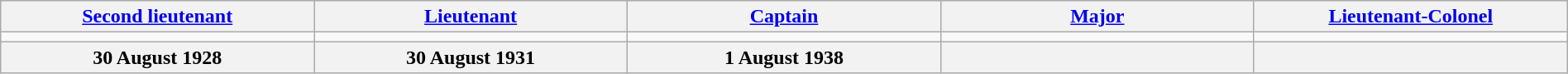<table class="wikitable" width="100%">
<tr>
<th><a href='#'>Second lieutenant</a></th>
<th><a href='#'>Lieutenant</a></th>
<th><a href='#'>Captain</a></th>
<th><a href='#'>Major</a></th>
<th><a href='#'>Lieutenant-Colonel</a></th>
</tr>
<tr>
<td align="center" width="16%"></td>
<td align="center" width="16%"></td>
<td align="center" width="16%"></td>
<td align="center" width="16%"></td>
<td align="center" width="16%"></td>
</tr>
<tr>
<th>30 August 1928</th>
<th>30 August 1931</th>
<th>1 August 1938</th>
<th></th>
<th></th>
</tr>
</table>
